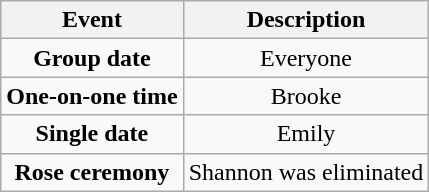<table class="wikitable sortable" style="text-align:center;">
<tr>
<th>Event</th>
<th>Description</th>
</tr>
<tr>
<td><strong>Group date</strong></td>
<td>Everyone</td>
</tr>
<tr>
<td><strong>One-on-one time</strong></td>
<td>Brooke</td>
</tr>
<tr>
<td><strong>Single date</strong></td>
<td>Emily</td>
</tr>
<tr>
<td><strong>Rose ceremony</strong></td>
<td>Shannon was eliminated</td>
</tr>
</table>
